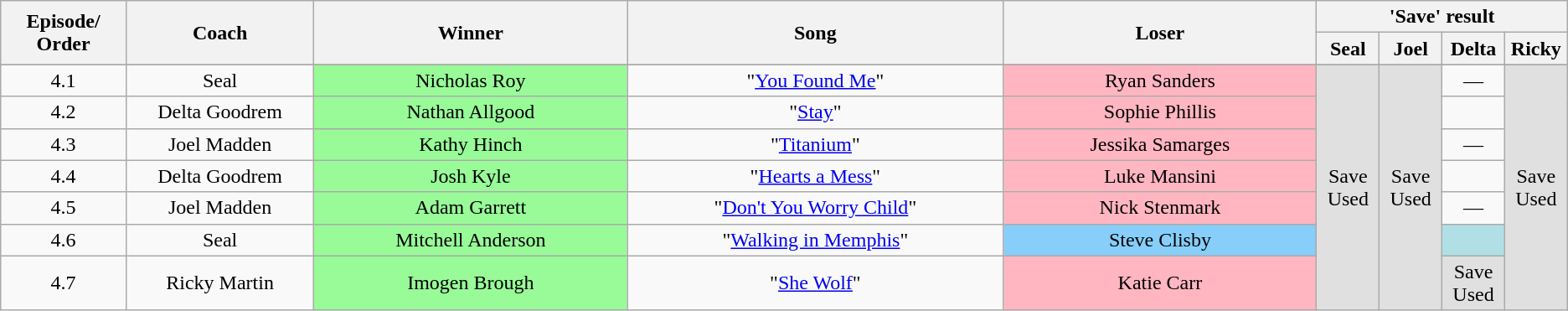<table class="wikitable" style="text-align: center; width: auto;">
<tr>
<th rowspan="2" style="width:08%;">Episode/<br>Order</th>
<th rowspan="2" style="width:12%;">Coach</th>
<th rowspan="2" style="width:20%;">Winner</th>
<th rowspan="2" style="width:24%;">Song</th>
<th rowspan="2" style="width:20%;">Loser</th>
<th colspan="4" style="width:16%;">'Save' result</th>
</tr>
<tr>
<th style="width:04%;">Seal</th>
<th style="width:04%;">Joel</th>
<th style="width:04%;">Delta</th>
<th style="width:04%;">Ricky</th>
</tr>
<tr>
</tr>
<tr>
<td>4.1</td>
<td>Seal</td>
<td style="background:palegreen">Nicholas Roy</td>
<td>"<a href='#'>You Found Me</a>"</td>
<td style="background:lightpink">Ryan Sanders</td>
<td rowspan="7" style="background:#e0e0e0">Save Used</td>
<td rowspan="7" style="background:#e0e0e0">Save Used</td>
<td>—</td>
<td rowspan="7" style="background:#e0e0e0">Save Used</td>
</tr>
<tr>
<td>4.2</td>
<td>Delta Goodrem</td>
<td style="background:palegreen">Nathan Allgood</td>
<td>"<a href='#'>Stay</a>"</td>
<td style="background:lightpink">Sophie Phillis</td>
<td></td>
</tr>
<tr>
<td>4.3</td>
<td>Joel Madden</td>
<td style="background:palegreen">Kathy Hinch</td>
<td>"<a href='#'>Titanium</a>"</td>
<td style="background:lightpink">Jessika Samarges</td>
<td>—</td>
</tr>
<tr>
<td>4.4</td>
<td>Delta Goodrem</td>
<td style="background:palegreen">Josh Kyle</td>
<td>"<a href='#'>Hearts a Mess</a>"</td>
<td style="background:lightpink">Luke Mansini</td>
<td></td>
</tr>
<tr>
<td>4.5</td>
<td>Joel Madden</td>
<td style="background:palegreen">Adam Garrett</td>
<td>"<a href='#'>Don't You Worry Child</a>"</td>
<td style="background:lightpink">Nick Stenmark</td>
<td>—</td>
</tr>
<tr>
<td>4.6</td>
<td>Seal</td>
<td style="background:palegreen">Mitchell Anderson</td>
<td>"<a href='#'>Walking in Memphis</a>"</td>
<td style="background:lightskyblue">Steve Clisby</td>
<td style="background:#B0E0E6;"><strong></strong></td>
</tr>
<tr>
<td>4.7</td>
<td>Ricky Martin</td>
<td style="background:palegreen">Imogen Brough</td>
<td>"<a href='#'>She Wolf</a>"</td>
<td style="background:lightpink">Katie Carr</td>
<td rowspan="1" style="background:#e0e0e0">Save Used</td>
</tr>
</table>
